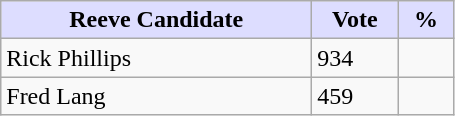<table class="wikitable">
<tr>
<th style="background:#ddf; width:200px;">Reeve Candidate</th>
<th style="background:#ddf; width:50px;">Vote</th>
<th style="background:#ddf; width:30px;">%</th>
</tr>
<tr>
<td>Rick Phillips</td>
<td>934</td>
<td></td>
</tr>
<tr>
<td>Fred Lang</td>
<td>459</td>
<td></td>
</tr>
</table>
